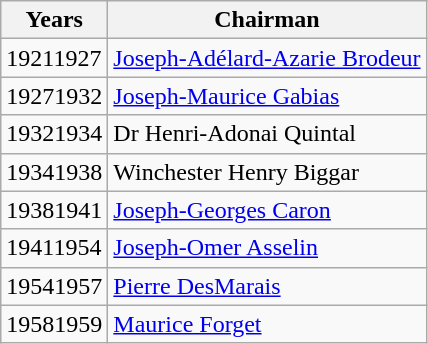<table class="wikitable">
<tr>
<th>Years</th>
<th>Chairman</th>
</tr>
<tr>
<td>19211927</td>
<td><a href='#'>Joseph-Adélard-Azarie Brodeur</a></td>
</tr>
<tr>
<td>19271932</td>
<td><a href='#'>Joseph-Maurice Gabias</a></td>
</tr>
<tr>
<td>19321934</td>
<td>Dr Henri-Adonai Quintal</td>
</tr>
<tr>
<td>19341938</td>
<td>Winchester Henry Biggar</td>
</tr>
<tr>
<td>19381941</td>
<td><a href='#'>Joseph-Georges Caron</a></td>
</tr>
<tr>
<td>19411954</td>
<td><a href='#'>Joseph-Omer Asselin</a></td>
</tr>
<tr>
<td>19541957</td>
<td><a href='#'>Pierre DesMarais</a></td>
</tr>
<tr>
<td>19581959</td>
<td><a href='#'>Maurice Forget</a></td>
</tr>
</table>
